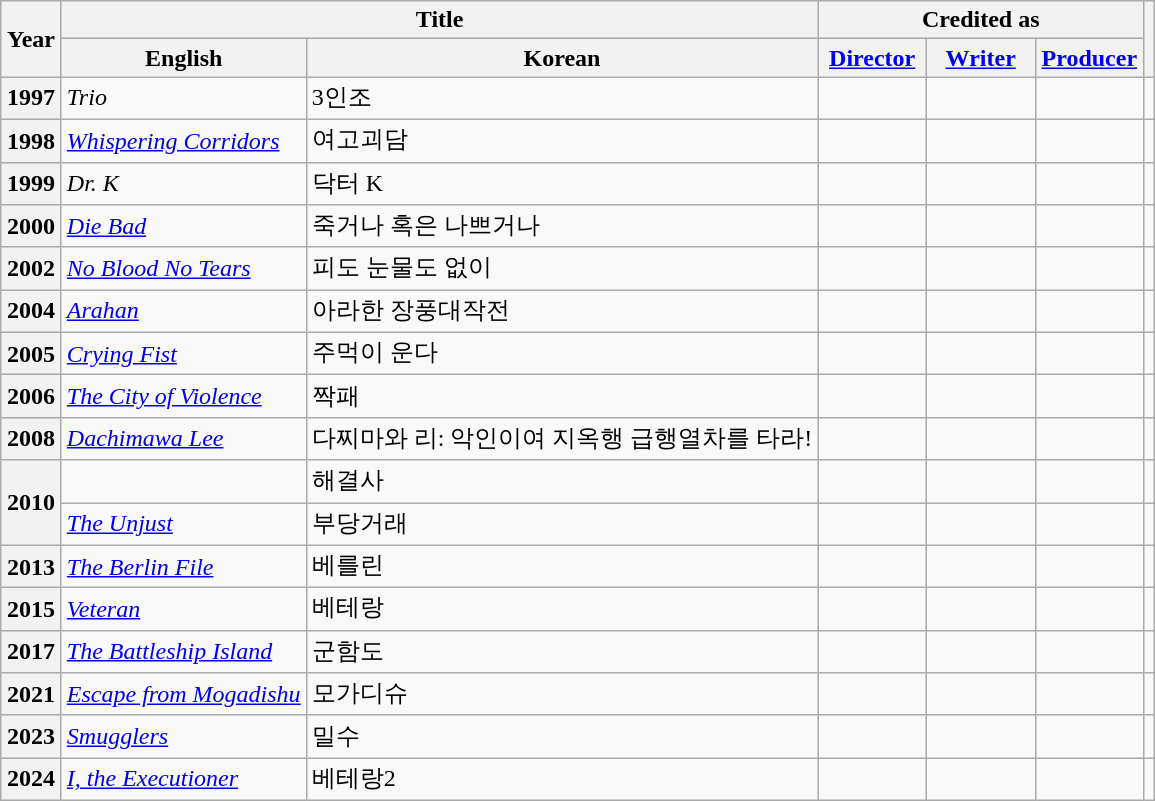<table class="wikitable sortable plainrowheaders">
<tr>
<th rowspan="2" style="width:33px;">Year</th>
<th colspan="2" scope="col">Title</th>
<th colspan="3">Credited as</th>
<th rowspan="2" class="unsortable"></th>
</tr>
<tr>
<th>English</th>
<th>Korean</th>
<th width="65"><a href='#'>Director</a></th>
<th width="65"><a href='#'>Writer</a></th>
<th width="65"><a href='#'>Producer</a></th>
</tr>
<tr>
<th scope="row">1997</th>
<td><em>Trio</em></td>
<td>3인조</td>
<td></td>
<td></td>
<td></td>
<td></td>
</tr>
<tr>
<th scope="row">1998</th>
<td><em><a href='#'>Whispering Corridors</a></em></td>
<td>여고괴담</td>
<td></td>
<td></td>
<td></td>
<td></td>
</tr>
<tr>
<th scope="row">1999</th>
<td><em>Dr. K</em></td>
<td>닥터 K</td>
<td></td>
<td></td>
<td></td>
<td></td>
</tr>
<tr>
<th scope="row">2000</th>
<td><em><a href='#'>Die Bad</a></em></td>
<td>죽거나 혹은 나쁘거나</td>
<td></td>
<td></td>
<td></td>
<td></td>
</tr>
<tr>
<th scope="row">2002</th>
<td><em><a href='#'>No Blood No Tears</a></em></td>
<td>피도 눈물도 없이</td>
<td></td>
<td></td>
<td></td>
<td></td>
</tr>
<tr>
<th scope="row">2004</th>
<td><em><a href='#'>Arahan</a></em></td>
<td>아라한 장풍대작전</td>
<td></td>
<td></td>
<td></td>
<td></td>
</tr>
<tr>
<th scope="row">2005</th>
<td><em><a href='#'>Crying Fist</a></em></td>
<td>주먹이 운다</td>
<td></td>
<td></td>
<td></td>
<td></td>
</tr>
<tr>
<th scope="row">2006</th>
<td><em><a href='#'>The City of Violence</a></em></td>
<td>짝패</td>
<td></td>
<td></td>
<td></td>
<td></td>
</tr>
<tr>
<th scope="row">2008</th>
<td><em><a href='#'>Dachimawa Lee</a></em></td>
<td>다찌마와 리: 악인이여 지옥행 급행열차를 타라!</td>
<td></td>
<td></td>
<td></td>
<td></td>
</tr>
<tr>
<th scope="row" rowspan="2">2010</th>
<td><em></em></td>
<td>해결사</td>
<td></td>
<td></td>
<td></td>
<td></td>
</tr>
<tr>
<td><em><a href='#'>The Unjust</a></em></td>
<td>부당거래</td>
<td></td>
<td></td>
<td></td>
<td></td>
</tr>
<tr>
<th scope="row">2013</th>
<td><em><a href='#'>The Berlin File</a></em></td>
<td>베를린</td>
<td></td>
<td></td>
<td></td>
<td></td>
</tr>
<tr>
<th scope="row">2015</th>
<td><em><a href='#'>Veteran</a></em></td>
<td>베테랑</td>
<td></td>
<td></td>
<td></td>
<td></td>
</tr>
<tr>
<th scope="row">2017</th>
<td><em><a href='#'>The Battleship Island</a></em></td>
<td>군함도</td>
<td></td>
<td></td>
<td></td>
<td></td>
</tr>
<tr>
<th scope="row">2021</th>
<td><em><a href='#'>Escape from Mogadishu</a></em></td>
<td>모가디슈</td>
<td></td>
<td></td>
<td></td>
<td></td>
</tr>
<tr>
<th scope="row">2023</th>
<td><em><a href='#'>Smugglers</a></em></td>
<td>밀수</td>
<td></td>
<td></td>
<td></td>
<td></td>
</tr>
<tr>
<th scope="row">2024</th>
<td><em><a href='#'>I, the Executioner</a></em></td>
<td>베테랑2</td>
<td></td>
<td></td>
<td></td>
<td></td>
</tr>
</table>
